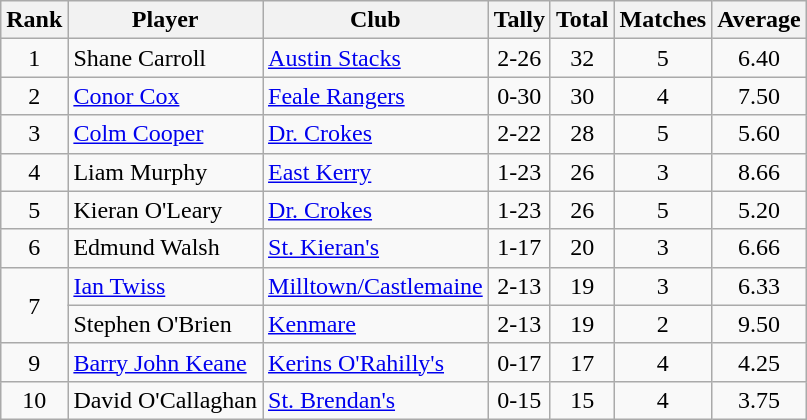<table class="wikitable">
<tr>
<th>Rank</th>
<th>Player</th>
<th>Club</th>
<th>Tally</th>
<th>Total</th>
<th>Matches</th>
<th>Average</th>
</tr>
<tr>
<td rowspan="1" style="text-align:center;">1</td>
<td>Shane Carroll</td>
<td><a href='#'>Austin Stacks</a></td>
<td align=center>2-26</td>
<td align=center>32</td>
<td align=center>5</td>
<td align=center>6.40</td>
</tr>
<tr>
<td rowspan="1" style="text-align:center;">2</td>
<td><a href='#'>Conor Cox</a></td>
<td><a href='#'>Feale Rangers</a></td>
<td align=center>0-30</td>
<td align=center>30</td>
<td align=center>4</td>
<td align=center>7.50</td>
</tr>
<tr>
<td rowspan="1" style="text-align:center;">3</td>
<td><a href='#'>Colm Cooper</a></td>
<td><a href='#'>Dr. Crokes</a></td>
<td align=center>2-22</td>
<td align=center>28</td>
<td align=center>5</td>
<td align=center>5.60</td>
</tr>
<tr>
<td rowspan="1" style="text-align:center;">4</td>
<td>Liam Murphy</td>
<td><a href='#'>East Kerry</a></td>
<td align=center>1-23</td>
<td align=center>26</td>
<td align=center>3</td>
<td align=center>8.66</td>
</tr>
<tr>
<td rowspan="1" style="text-align:center;">5</td>
<td>Kieran O'Leary</td>
<td><a href='#'>Dr. Crokes</a></td>
<td align=center>1-23</td>
<td align=center>26</td>
<td align=center>5</td>
<td align=center>5.20</td>
</tr>
<tr>
<td rowspan="1" style="text-align:center;">6</td>
<td>Edmund Walsh</td>
<td><a href='#'>St. Kieran's</a></td>
<td align=center>1-17</td>
<td align=center>20</td>
<td align=center>3</td>
<td align=center>6.66</td>
</tr>
<tr>
<td rowspan="2" style="text-align:center;">7</td>
<td><a href='#'>Ian Twiss</a></td>
<td><a href='#'>Milltown/Castlemaine</a></td>
<td align=center>2-13</td>
<td align=center>19</td>
<td align=center>3</td>
<td align=center>6.33</td>
</tr>
<tr>
<td>Stephen O'Brien</td>
<td><a href='#'>Kenmare</a></td>
<td align=center>2-13</td>
<td align=center>19</td>
<td align=center>2</td>
<td align=center>9.50</td>
</tr>
<tr>
<td rowspan="1" style="text-align:center;">9</td>
<td><a href='#'>Barry John Keane</a></td>
<td><a href='#'>Kerins O'Rahilly's</a></td>
<td align=center>0-17</td>
<td align=center>17</td>
<td align=center>4</td>
<td align=center>4.25</td>
</tr>
<tr>
<td rowspan="1" style="text-align:center;">10</td>
<td>David O'Callaghan</td>
<td><a href='#'>St. Brendan's</a></td>
<td align=center>0-15</td>
<td align=center>15</td>
<td align=center>4</td>
<td align=center>3.75</td>
</tr>
</table>
